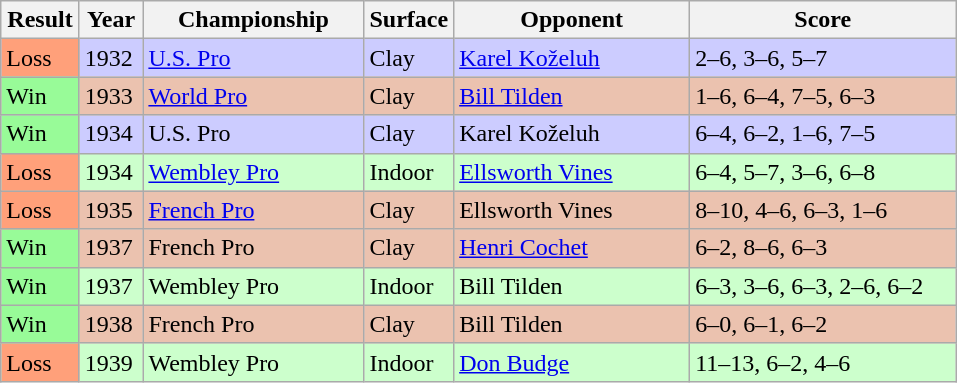<table class='sortable wikitable'>
<tr>
<th style="width:45px">Result</th>
<th style="width:35px">Year</th>
<th style="width:140px">Championship</th>
<th style="width:50px">Surface</th>
<th style="width:150px">Opponent</th>
<th style="width:170px" class="unsortable">Score</th>
</tr>
<tr style="background:#ccccff;">
<td style="background:#ffa07a;">Loss</td>
<td>1932</td>
<td><a href='#'>U.S. Pro</a></td>
<td>Clay</td>
<td> <a href='#'>Karel Koželuh</a></td>
<td>2–6, 3–6, 5–7</td>
</tr>
<tr style="background:#ebc2af;">
<td style="background:#98fb98;">Win</td>
<td>1933</td>
<td><a href='#'>World Pro</a></td>
<td>Clay</td>
<td> <a href='#'>Bill Tilden</a></td>
<td>1–6, 6–4, 7–5, 6–3</td>
</tr>
<tr style="background:#ccccff;">
<td style="background:#98fb98;">Win</td>
<td>1934</td>
<td>U.S. Pro</td>
<td>Clay</td>
<td> Karel Koželuh</td>
<td>6–4, 6–2, 1–6, 7–5</td>
</tr>
<tr style="background:#ccffcc;">
<td style="background:#ffa07a;">Loss</td>
<td>1934</td>
<td><a href='#'>Wembley Pro</a></td>
<td>Indoor</td>
<td> <a href='#'>Ellsworth Vines</a></td>
<td>6–4, 5–7, 3–6, 6–8</td>
</tr>
<tr style="background:#ebc2af;">
<td style="background:#ffa07a;">Loss</td>
<td>1935</td>
<td><a href='#'>French Pro</a></td>
<td>Clay</td>
<td> Ellsworth Vines</td>
<td>8–10, 4–6, 6–3, 1–6</td>
</tr>
<tr style="background:#ebc2af;">
<td style="background:#98fb98;">Win</td>
<td>1937</td>
<td>French Pro</td>
<td>Clay</td>
<td> <a href='#'>Henri Cochet</a></td>
<td>6–2, 8–6, 6–3</td>
</tr>
<tr style="background:#ccffcc;">
<td style="background:#98fb98;">Win</td>
<td>1937</td>
<td>Wembley Pro</td>
<td>Indoor</td>
<td> Bill Tilden</td>
<td>6–3, 3–6, 6–3, 2–6, 6–2</td>
</tr>
<tr style="background:#ebc2af;">
<td style="background:#98fb98;">Win</td>
<td>1938</td>
<td>French Pro</td>
<td>Clay</td>
<td> Bill Tilden</td>
<td>6–0, 6–1, 6–2</td>
</tr>
<tr style="background:#ccffcc;">
<td style="background:#ffa07a;">Loss</td>
<td>1939</td>
<td>Wembley Pro</td>
<td>Indoor</td>
<td> <a href='#'>Don Budge</a></td>
<td>11–13, 6–2, 4–6</td>
</tr>
</table>
